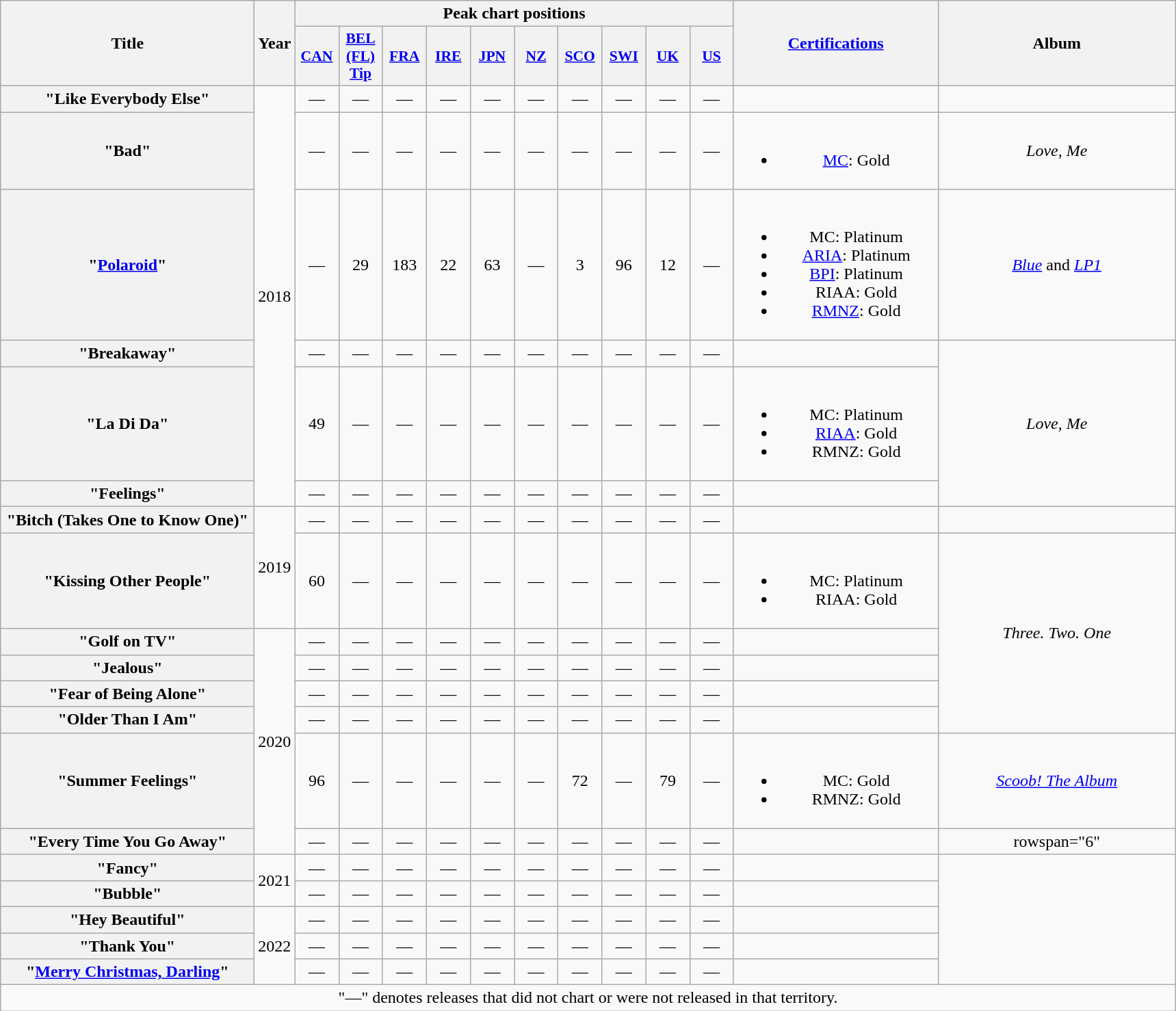<table class="wikitable plainrowheaders" style="text-align:center;">
<tr>
<th scope="col" rowspan="2" style="width:15em;">Title</th>
<th scope="col" rowspan="2" style="width:1em;">Year</th>
<th scope="col" colspan="10">Peak chart positions</th>
<th scope="col" rowspan="2" style="width:12em;"><a href='#'>Certifications</a></th>
<th scope="col" rowspan="2" style="width:14em;">Album</th>
</tr>
<tr>
<th scope="col" style="width:2.5em;font-size:90%;"><a href='#'>CAN</a><br></th>
<th scope="col" style="width:2.5em;font-size:90%;"><a href='#'>BEL<br>(FL)<br>Tip</a><br></th>
<th scope="col" style="width:2.5em;font-size:90%;"><a href='#'>FRA</a><br></th>
<th scope="col" style="width:2.5em;font-size:90%;"><a href='#'>IRE</a><br></th>
<th scope="col" style="width:2.5em;font-size:90%;"><a href='#'>JPN</a><br></th>
<th scope="col" style="width:2.5em;font-size:90%;"><a href='#'>NZ</a><br></th>
<th scope="col" style="width:2.5em;font-size:90%;"><a href='#'>SCO</a><br></th>
<th scope="col" style="width:2.5em;font-size:90%;"><a href='#'>SWI</a><br></th>
<th scope="col" style="width:2.5em;font-size:90%;"><a href='#'>UK</a><br></th>
<th scope="col" style="width:2.5em;font-size:90%;"><a href='#'>US</a><br></th>
</tr>
<tr>
<th scope="row">"Like Everybody Else"</th>
<td rowspan="6">2018</td>
<td>—</td>
<td>—</td>
<td>—</td>
<td>—</td>
<td>—</td>
<td>—</td>
<td>—</td>
<td>—</td>
<td>—</td>
<td>—</td>
<td></td>
<td></td>
</tr>
<tr>
<th scope="row">"Bad"</th>
<td>—</td>
<td>—</td>
<td>—</td>
<td>—</td>
<td>—</td>
<td>—</td>
<td>—</td>
<td>—</td>
<td>—</td>
<td>—</td>
<td><br><ul><li><a href='#'>MC</a>: Gold</li></ul></td>
<td><em>Love, Me</em></td>
</tr>
<tr>
<th scope="row">"<a href='#'>Polaroid</a>"<br></th>
<td>—</td>
<td>29</td>
<td>183</td>
<td>22</td>
<td>63</td>
<td>—</td>
<td>3</td>
<td>96</td>
<td>12</td>
<td>—</td>
<td><br><ul><li>MC: Platinum</li><li><a href='#'>ARIA</a>: Platinum</li><li><a href='#'>BPI</a>: Platinum</li><li>RIAA: Gold</li><li><a href='#'>RMNZ</a>: Gold</li></ul></td>
<td><em><a href='#'>Blue</a></em> and <em><a href='#'>LP1</a></em></td>
</tr>
<tr>
<th scope="row">"Breakaway"</th>
<td>—</td>
<td>—</td>
<td>—</td>
<td>—</td>
<td>—</td>
<td>—</td>
<td>—</td>
<td>—</td>
<td>—</td>
<td>—</td>
<td></td>
<td rowspan="3"><em>Love, Me</em></td>
</tr>
<tr>
<th scope="row">"La Di Da"</th>
<td>49</td>
<td>—</td>
<td>—</td>
<td>—</td>
<td>—</td>
<td>—</td>
<td>—</td>
<td>—</td>
<td>—</td>
<td>—</td>
<td><br><ul><li>MC: Platinum</li><li><a href='#'>RIAA</a>: Gold</li><li>RMNZ: Gold</li></ul></td>
</tr>
<tr>
<th scope="row">"Feelings"</th>
<td>—</td>
<td>—</td>
<td>—</td>
<td>—</td>
<td>—</td>
<td>—</td>
<td>—</td>
<td>—</td>
<td>—</td>
<td>—</td>
<td></td>
</tr>
<tr>
<th scope="row">"Bitch (Takes One to Know One)"</th>
<td rowspan="2">2019</td>
<td>—</td>
<td>—</td>
<td>—</td>
<td>—</td>
<td>—</td>
<td>—</td>
<td>—</td>
<td>—</td>
<td>—</td>
<td>—</td>
<td></td>
<td></td>
</tr>
<tr>
<th scope="row">"Kissing Other People"</th>
<td>60</td>
<td>—</td>
<td>—</td>
<td>—</td>
<td>—</td>
<td>—</td>
<td>—</td>
<td>—</td>
<td>—</td>
<td>—</td>
<td><br><ul><li>MC: Platinum</li><li>RIAA: Gold</li></ul></td>
<td rowspan="5"><em>Three. Two. One</em></td>
</tr>
<tr>
<th scope="row">"Golf on TV"<br></th>
<td rowspan="6">2020</td>
<td>—</td>
<td>—</td>
<td>—</td>
<td>—</td>
<td>—</td>
<td>—</td>
<td>—</td>
<td>—</td>
<td>—</td>
<td>—</td>
<td></td>
</tr>
<tr>
<th scope="row">"Jealous"</th>
<td>—</td>
<td>—</td>
<td>—</td>
<td>—</td>
<td>—</td>
<td>—</td>
<td>—</td>
<td>—</td>
<td>—</td>
<td>—</td>
<td></td>
</tr>
<tr>
<th scope="row">"Fear of Being Alone"</th>
<td>—</td>
<td>—</td>
<td>—</td>
<td>—</td>
<td>—</td>
<td>—</td>
<td>—</td>
<td>—</td>
<td>—</td>
<td>—</td>
<td></td>
</tr>
<tr>
<th scope="row">"Older Than I Am"</th>
<td>—</td>
<td>—</td>
<td>—</td>
<td>—</td>
<td>—</td>
<td>—</td>
<td>—</td>
<td>—</td>
<td>—</td>
<td>—</td>
</tr>
<tr>
<th scope="row">"Summer Feelings"<br></th>
<td>96</td>
<td>—</td>
<td>—</td>
<td>—</td>
<td>—</td>
<td>—</td>
<td>72</td>
<td>—</td>
<td>79</td>
<td>—</td>
<td><br><ul><li>MC: Gold</li><li>RMNZ: Gold</li></ul></td>
<td><em><a href='#'>Scoob! The Album</a></em></td>
</tr>
<tr>
<th scope="row">"Every Time You Go Away"<br></th>
<td>—</td>
<td>—</td>
<td>—</td>
<td>—</td>
<td>—</td>
<td>—</td>
<td>—</td>
<td>—</td>
<td>—</td>
<td>—</td>
<td></td>
<td>rowspan="6" </td>
</tr>
<tr>
<th scope="row">"Fancy"</th>
<td rowspan="2">2021</td>
<td>—</td>
<td>—</td>
<td>—</td>
<td>—</td>
<td>—</td>
<td>—</td>
<td>—</td>
<td>—</td>
<td>—</td>
<td>—</td>
<td></td>
</tr>
<tr>
<th scope="row">"Bubble"</th>
<td>—</td>
<td>—</td>
<td>—</td>
<td>—</td>
<td>—</td>
<td>—</td>
<td>—</td>
<td>—</td>
<td>—</td>
<td>—</td>
<td></td>
</tr>
<tr>
<th scope="row">"Hey Beautiful"</th>
<td rowspan="3">2022</td>
<td>—</td>
<td>—</td>
<td>—</td>
<td>—</td>
<td>—</td>
<td>—</td>
<td>—</td>
<td>—</td>
<td>—</td>
<td>—</td>
<td></td>
</tr>
<tr>
<th scope="row">"Thank You"</th>
<td>—</td>
<td>—</td>
<td>—</td>
<td>—</td>
<td>—</td>
<td>—</td>
<td>—</td>
<td>—</td>
<td>—</td>
<td>—</td>
<td></td>
</tr>
<tr>
<th scope="row">"<a href='#'>Merry Christmas, Darling</a>"</th>
<td>—</td>
<td>—</td>
<td>—</td>
<td>—</td>
<td>—</td>
<td>—</td>
<td>—</td>
<td>—</td>
<td>—</td>
<td>—</td>
<td></td>
</tr>
<tr>
<td colspan="15">"—" denotes releases that did not chart or were not released in that territory.</td>
</tr>
</table>
